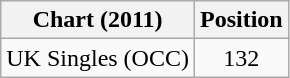<table class="wikitable">
<tr>
<th>Chart (2011)</th>
<th>Position</th>
</tr>
<tr>
<td>UK Singles (OCC)</td>
<td align="center">132</td>
</tr>
</table>
